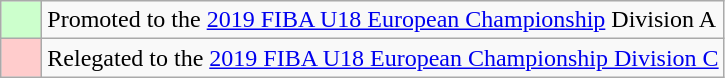<table class="wikitable">
<tr>
<td width=20px bgcolor="#ccffcc"></td>
<td>Promoted to the <a href='#'>2019 FIBA U18 European Championship</a> Division A</td>
</tr>
<tr>
<td bgcolor="#ffcccc"></td>
<td>Relegated to the <a href='#'>2019 FIBA U18 European Championship Division C</a></td>
</tr>
</table>
